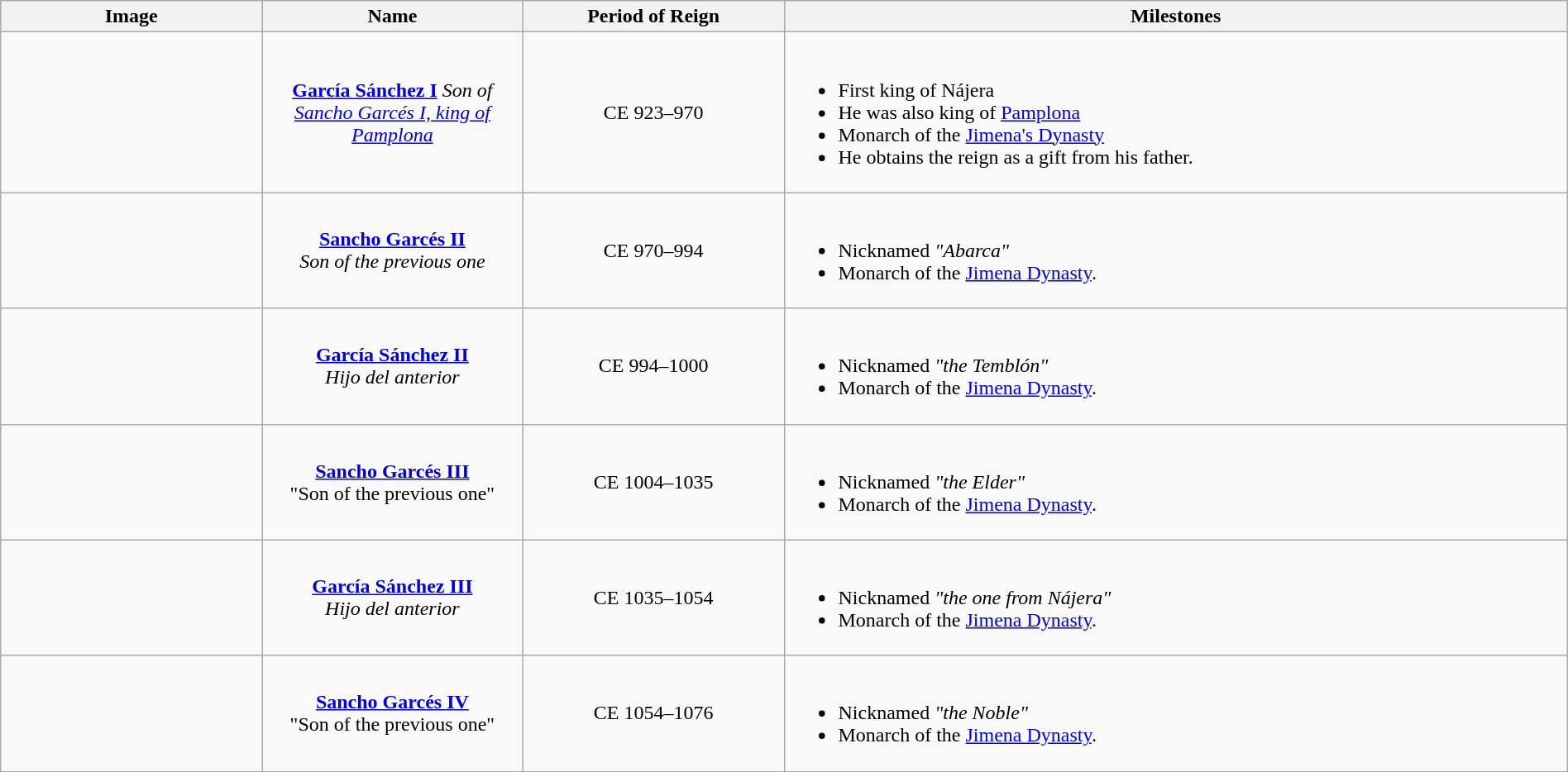<table class="wikitable" width="100%">
<tr>
<th width="10%">Image</th>
<th width="10%">Name</th>
<th width="10%">Period of Reign</th>
<th width="30%">Milestones</th>
</tr>
<tr>
<td align="center"></td>
<td align="center"><strong><a href='#'>García Sánchez I</a></strong> <em>Son of <a href='#'>Sancho Garcés I, king of Pamplona</a></em></td>
<td align="center">CE 923–970</td>
<td align="left"><br><ul><li>First king of Nájera</li><li>He was also king of <a href='#'>Pamplona</a></li><li>Monarch of the <a href='#'>Jimena's Dynasty</a></li><li>He obtains the reign as a gift from his father.</li></ul></td>
</tr>
<tr>
<td align="center"></td>
<td align="center"><a href='#'><strong>Sancho Garcés II</strong></a><br><em>Son of the previous one</em></td>
<td align="center">CE 970–994</td>
<td align="left"><br><ul><li>Nicknamed <em>"Abarca"</em></li><li>Monarch of the <a href='#'>Jimena Dynasty</a>.</li></ul></td>
</tr>
<tr>
<td align="center"></td>
<td align="center"><a href='#'><strong>García Sánchez II</strong></a><br><em>Hijo del anterior</em></td>
<td align="center">CE 994–1000</td>
<td align="left"><br><ul><li>Nicknamed <em>"the Temblón"</em></li><li>Monarch of the <a href='#'>Jimena Dynasty</a>.</li></ul></td>
</tr>
<tr>
<td align="center"></td>
<td align="center"><a href='#'><strong>Sancho Garcés III</strong></a><br>"Son of the previous one"</td>
<td align="center">CE 1004–1035</td>
<td align="left"><br><ul><li>Nicknamed <em>"the Elder"</em></li><li>Monarch of the <a href='#'>Jimena Dynasty</a>.</li></ul></td>
</tr>
<tr>
<td align="center"></td>
<td align="center"><a href='#'><strong>García Sánchez III</strong></a><br><em>Hijo del anterior</em></td>
<td align="center">CE 1035–1054</td>
<td align="left"><br><ul><li>Nicknamed <em>"the one from Nájera"</em></li><li>Monarch of the <a href='#'>Jimena Dynasty</a>.</li></ul></td>
</tr>
<tr>
<td align="center"></td>
<td align="center"><a href='#'><strong>Sancho Garcés IV</strong></a><br>"Son of the previous one"</td>
<td align="center">CE 1054–1076</td>
<td align="left"><br><ul><li>Nicknamed <em>"the Noble"</em></li><li>Monarch of the <a href='#'>Jimena Dynasty</a>.</li></ul></td>
</tr>
</table>
